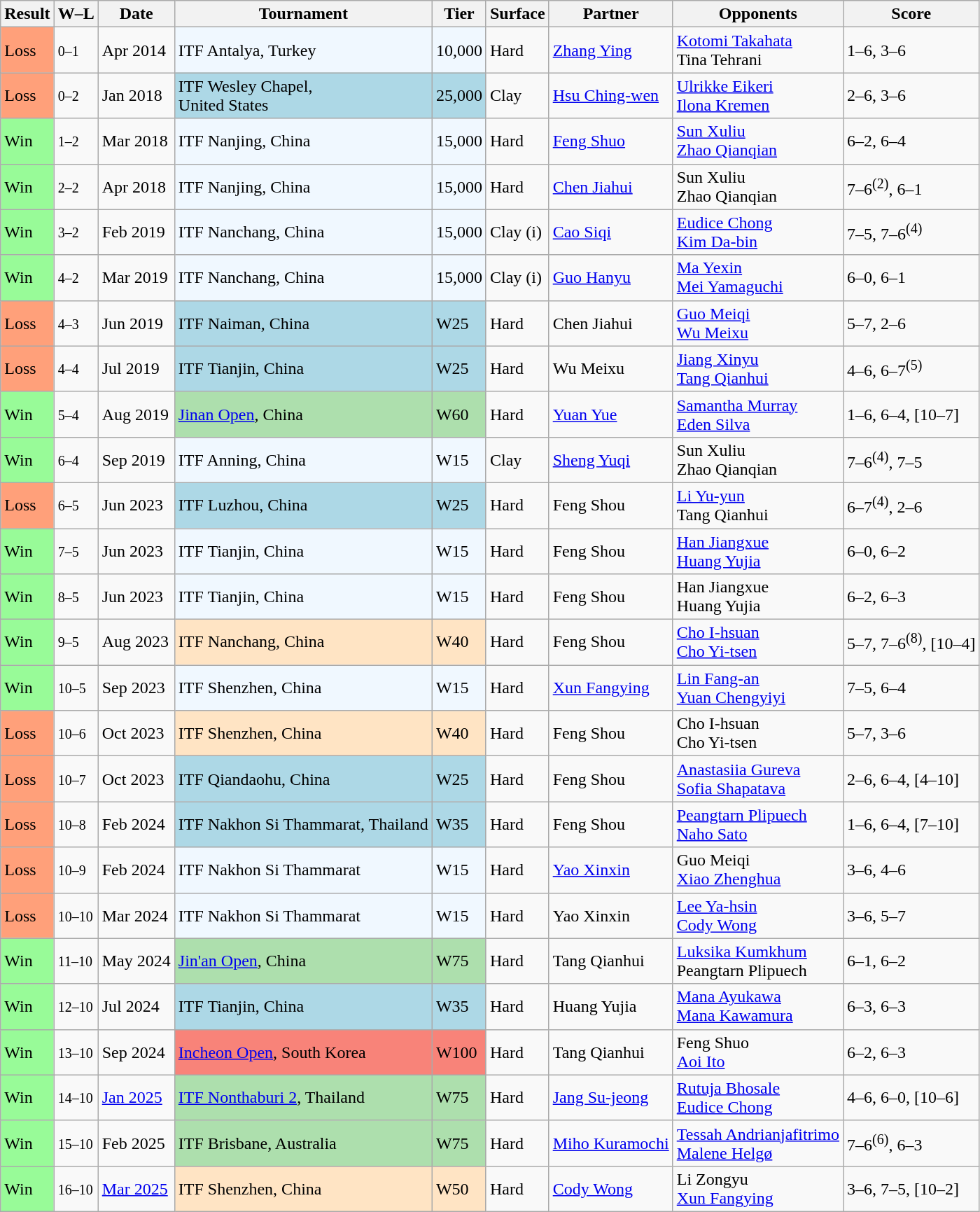<table class="sortable wikitable">
<tr>
<th>Result</th>
<th class="unsortable">W–L</th>
<th>Date</th>
<th>Tournament</th>
<th>Tier</th>
<th>Surface</th>
<th>Partner</th>
<th>Opponents</th>
<th class="unsortable">Score</th>
</tr>
<tr>
<td bgcolor="FFA07A">Loss</td>
<td><small>0–1</small></td>
<td>Apr 2014</td>
<td style="background:#f0f8ff;">ITF Antalya, Turkey</td>
<td style="background:#f0f8ff;">10,000</td>
<td>Hard</td>
<td> <a href='#'>Zhang Ying</a></td>
<td> <a href='#'>Kotomi Takahata</a> <br>  Tina Tehrani</td>
<td>1–6, 3–6</td>
</tr>
<tr>
<td style="background:#ffa07a;">Loss</td>
<td><small>0–2</small></td>
<td>Jan 2018</td>
<td style="background:lightblue;">ITF Wesley Chapel, <br>United States</td>
<td style="background:lightblue;">25,000</td>
<td>Clay</td>
<td> <a href='#'>Hsu Ching-wen</a></td>
<td> <a href='#'>Ulrikke Eikeri</a> <br>  <a href='#'>Ilona Kremen</a></td>
<td>2–6, 3–6</td>
</tr>
<tr>
<td style="background:#98fb98;">Win</td>
<td><small>1–2</small></td>
<td>Mar 2018</td>
<td style="background:#f0f8ff;">ITF Nanjing, China</td>
<td style="background:#f0f8ff;">15,000</td>
<td>Hard</td>
<td> <a href='#'>Feng Shuo</a></td>
<td> <a href='#'>Sun Xuliu</a> <br>  <a href='#'>Zhao Qianqian</a></td>
<td>6–2, 6–4</td>
</tr>
<tr>
<td style="background:#98fb98;">Win</td>
<td><small>2–2</small></td>
<td>Apr 2018</td>
<td style="background:#f0f8ff;">ITF Nanjing, China</td>
<td style="background:#f0f8ff;">15,000</td>
<td>Hard</td>
<td> <a href='#'>Chen Jiahui</a></td>
<td> Sun Xuliu <br>  Zhao Qianqian</td>
<td>7–6<sup>(2)</sup>, 6–1</td>
</tr>
<tr>
<td style="background:#98fb98;">Win</td>
<td><small>3–2</small></td>
<td>Feb 2019</td>
<td style="background:#f0f8ff;">ITF Nanchang, China</td>
<td style="background:#f0f8ff;">15,000</td>
<td>Clay (i)</td>
<td> <a href='#'>Cao Siqi</a></td>
<td> <a href='#'>Eudice Chong</a> <br>  <a href='#'>Kim Da-bin</a></td>
<td>7–5, 7–6<sup>(4)</sup></td>
</tr>
<tr>
<td style="background:#98fb98;">Win</td>
<td><small>4–2</small></td>
<td>Mar 2019</td>
<td style="background:#f0f8ff;">ITF Nanchang, China</td>
<td style="background:#f0f8ff;">15,000</td>
<td>Clay (i)</td>
<td> <a href='#'>Guo Hanyu</a></td>
<td> <a href='#'>Ma Yexin</a> <br>  <a href='#'>Mei Yamaguchi</a></td>
<td>6–0, 6–1</td>
</tr>
<tr>
<td style="background:#ffa07a;">Loss</td>
<td><small>4–3</small></td>
<td>Jun 2019</td>
<td style="background:lightblue;">ITF Naiman, China</td>
<td style="background:lightblue;">W25</td>
<td>Hard</td>
<td> Chen Jiahui</td>
<td> <a href='#'>Guo Meiqi</a> <br>  <a href='#'>Wu Meixu</a></td>
<td>5–7, 2–6</td>
</tr>
<tr>
<td style="background:#ffa07a;">Loss</td>
<td><small>4–4</small></td>
<td>Jul 2019</td>
<td style="background:lightblue;">ITF Tianjin, China</td>
<td style="background:lightblue;">W25</td>
<td>Hard</td>
<td> Wu Meixu</td>
<td> <a href='#'>Jiang Xinyu</a> <br>  <a href='#'>Tang Qianhui</a></td>
<td>4–6, 6–7<sup>(5)</sup></td>
</tr>
<tr>
<td style="background:#98fb98;">Win</td>
<td><small>5–4</small></td>
<td>Aug 2019</td>
<td style="background:#addfad;"><a href='#'>Jinan Open</a>, China</td>
<td style="background:#addfad;">W60</td>
<td>Hard</td>
<td> <a href='#'>Yuan Yue</a></td>
<td> <a href='#'>Samantha Murray</a> <br>  <a href='#'>Eden Silva</a></td>
<td>1–6, 6–4, [10–7]</td>
</tr>
<tr>
<td style="background:#98fb98;">Win</td>
<td><small>6–4</small></td>
<td>Sep 2019</td>
<td style="background:#f0f8ff;">ITF Anning, China</td>
<td style="background:#f0f8ff;">W15</td>
<td>Clay</td>
<td> <a href='#'>Sheng Yuqi</a></td>
<td> Sun Xuliu <br>  Zhao Qianqian</td>
<td>7–6<sup>(4)</sup>, 7–5</td>
</tr>
<tr>
<td style="background:#ffa07a;">Loss</td>
<td><small>6–5</small></td>
<td>Jun 2023</td>
<td style="background:lightblue;">ITF Luzhou, China</td>
<td style="background:lightblue;">W25</td>
<td>Hard</td>
<td> Feng Shou</td>
<td> <a href='#'>Li Yu-yun</a> <br>  Tang Qianhui</td>
<td>6–7<sup>(4)</sup>, 2–6</td>
</tr>
<tr>
<td style="background:#98fb98;">Win</td>
<td><small>7–5</small></td>
<td>Jun 2023</td>
<td style="background:#f0f8ff;">ITF Tianjin, China</td>
<td style="background:#f0f8ff;">W15</td>
<td>Hard</td>
<td> Feng Shou</td>
<td> <a href='#'>Han Jiangxue</a> <br>  <a href='#'>Huang Yujia</a></td>
<td>6–0, 6–2</td>
</tr>
<tr>
<td style="background:#98fb98;">Win</td>
<td><small>8–5</small></td>
<td>Jun 2023</td>
<td style="background:#f0f8ff;">ITF Tianjin, China</td>
<td style="background:#f0f8ff;">W15</td>
<td>Hard</td>
<td> Feng Shou</td>
<td> Han Jiangxue <br>  Huang Yujia</td>
<td>6–2, 6–3</td>
</tr>
<tr>
<td style="background:#98fb98;">Win</td>
<td><small>9–5</small></td>
<td>Aug 2023</td>
<td style="background:#ffe4c4;">ITF Nanchang, China</td>
<td style="background:#ffe4c4;">W40</td>
<td>Hard</td>
<td> Feng Shou</td>
<td> <a href='#'>Cho I-hsuan</a> <br>  <a href='#'>Cho Yi-tsen</a></td>
<td>5–7, 7–6<sup>(8)</sup>, [10–4]</td>
</tr>
<tr>
<td style="background:#98fb98;">Win</td>
<td><small>10–5</small></td>
<td>Sep 2023</td>
<td style="background:#f0f8ff;">ITF Shenzhen, China</td>
<td style="background:#f0f8ff;">W15</td>
<td>Hard</td>
<td> <a href='#'>Xun Fangying</a></td>
<td> <a href='#'>Lin Fang-an</a> <br>  <a href='#'>Yuan Chengyiyi</a></td>
<td>7–5, 6–4</td>
</tr>
<tr>
<td style="background:#ffa07a;">Loss</td>
<td><small>10–6</small></td>
<td>Oct 2023</td>
<td style="background:#ffe4c4;">ITF Shenzhen, China</td>
<td style="background:#ffe4c4;">W40</td>
<td>Hard</td>
<td> Feng Shou</td>
<td> Cho I-hsuan <br>  Cho Yi-tsen</td>
<td>5–7, 3–6</td>
</tr>
<tr>
<td style="background:#ffa07a;">Loss</td>
<td><small>10–7</small></td>
<td>Oct 2023</td>
<td style="background:lightblue;">ITF Qiandaohu, China</td>
<td style="background:lightblue;">W25</td>
<td>Hard</td>
<td> Feng Shou</td>
<td> <a href='#'>Anastasiia Gureva</a> <br>  <a href='#'>Sofia Shapatava</a></td>
<td>2–6, 6–4, [4–10]</td>
</tr>
<tr>
<td style="background:#ffa07a;">Loss</td>
<td><small>10–8</small></td>
<td>Feb 2024</td>
<td style="background:lightblue;">ITF Nakhon Si Thammarat, Thailand</td>
<td style="background:lightblue;">W35</td>
<td>Hard</td>
<td> Feng Shou</td>
<td> <a href='#'>Peangtarn Plipuech</a> <br>  <a href='#'>Naho Sato</a></td>
<td>1–6, 6–4, [7–10]</td>
</tr>
<tr>
<td style="background:#ffa07a;">Loss</td>
<td><small>10–9</small></td>
<td>Feb 2024</td>
<td style="background:#f0f8ff;">ITF Nakhon Si Thammarat</td>
<td style="background:#f0f8ff;">W15</td>
<td>Hard</td>
<td> <a href='#'>Yao Xinxin</a></td>
<td> Guo Meiqi <br>  <a href='#'>Xiao Zhenghua</a></td>
<td>3–6, 4–6</td>
</tr>
<tr>
<td style="background:#ffa07a;">Loss</td>
<td><small>10–10</small></td>
<td>Mar 2024</td>
<td style="background:#f0f8ff;">ITF Nakhon Si Thammarat</td>
<td style="background:#f0f8ff;">W15</td>
<td>Hard</td>
<td> Yao Xinxin</td>
<td> <a href='#'>Lee Ya-hsin</a> <br>  <a href='#'>Cody Wong</a></td>
<td>3–6, 5–7</td>
</tr>
<tr>
<td style="background:#98fb98;">Win</td>
<td><small>11–10</small></td>
<td>May 2024</td>
<td style="background:#addfad;"><a href='#'>Jin'an Open</a>, China</td>
<td style="background:#addfad;">W75</td>
<td>Hard</td>
<td> Tang Qianhui</td>
<td> <a href='#'>Luksika Kumkhum</a> <br>  Peangtarn Plipuech</td>
<td>6–1, 6–2</td>
</tr>
<tr>
<td style="background:#98fb98;">Win</td>
<td><small>12–10</small></td>
<td>Jul 2024</td>
<td style="background:lightblue;">ITF Tianjin, China</td>
<td style="background:lightblue;">W35</td>
<td>Hard</td>
<td> Huang Yujia</td>
<td> <a href='#'>Mana Ayukawa</a> <br>  <a href='#'>Mana Kawamura</a></td>
<td>6–3, 6–3</td>
</tr>
<tr>
<td style="background:#98fb98;">Win</td>
<td><small>13–10</small></td>
<td>Sep 2024</td>
<td style="background:#f88379;"><a href='#'>Incheon Open</a>, South Korea</td>
<td style="background:#f88379;">W100</td>
<td>Hard</td>
<td> Tang Qianhui</td>
<td> Feng Shuo <br>  <a href='#'>Aoi Ito</a></td>
<td>6–2, 6–3</td>
</tr>
<tr>
<td style="background:#98fb98;">Win</td>
<td><small>14–10</small></td>
<td><a href='#'>Jan 2025</a></td>
<td style="background:#addfad;"><a href='#'>ITF Nonthaburi 2</a>, Thailand</td>
<td style="background:#addfad;">W75</td>
<td>Hard</td>
<td> <a href='#'>Jang Su-jeong</a></td>
<td> <a href='#'>Rutuja Bhosale</a> <br>  <a href='#'>Eudice Chong</a></td>
<td>4–6, 6–0, [10–6]</td>
</tr>
<tr>
<td style="background:#98fb98;">Win</td>
<td><small>15–10</small></td>
<td>Feb 2025</td>
<td style="background:#addfad;">ITF Brisbane, Australia</td>
<td style="background:#addfad;">W75</td>
<td>Hard</td>
<td> <a href='#'>Miho Kuramochi</a></td>
<td> <a href='#'>Tessah Andrianjafitrimo</a> <br>  <a href='#'>Malene Helgø</a></td>
<td>7–6<sup>(6)</sup>, 6–3</td>
</tr>
<tr>
<td style="background:#98fb98;">Win</td>
<td><small>16–10</small></td>
<td><a href='#'>Mar 2025</a></td>
<td style="background:#ffe4c4;">ITF Shenzhen, China</td>
<td style="background:#ffe4c4;">W50</td>
<td>Hard</td>
<td> <a href='#'>Cody Wong</a></td>
<td> Li Zongyu <br> <a href='#'>Xun Fangying</a></td>
<td>3–6, 7–5, [10–2]</td>
</tr>
</table>
